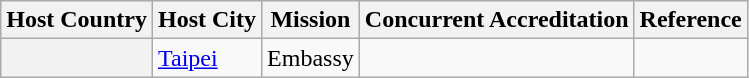<table class="wikitable sortable">
<tr>
<th scope="col">Host Country</th>
<th scope="col">Host City</th>
<th scope="col">Mission</th>
<th scope="col">Concurrent Accreditation</th>
<th scope="col">Reference</th>
</tr>
<tr>
<th scope="row"></th>
<td><a href='#'>Taipei</a></td>
<td>Embassy</td>
<td></td>
<td></td>
</tr>
</table>
